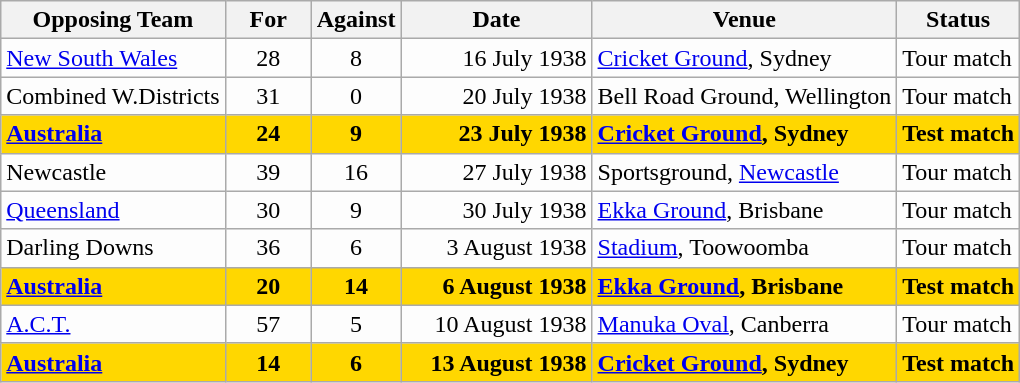<table class=wikitable>
<tr>
<th>Opposing Team</th>
<th>For</th>
<th>Against</th>
<th>Date</th>
<th>Venue</th>
<th>Status</th>
</tr>
<tr bgcolor=#fdfdfd>
<td><a href='#'>New South Wales</a></td>
<td align=center width=50>28</td>
<td align=center width=50>8</td>
<td width=120 align=right>16 July 1938</td>
<td><a href='#'>Cricket Ground</a>, Sydney</td>
<td>Tour match</td>
</tr>
<tr bgcolor=#fdfdfd>
<td>Combined W.Districts</td>
<td align=center width=50>31</td>
<td align=center width=50>0</td>
<td width=120 align=right>20 July 1938</td>
<td>Bell Road Ground, Wellington</td>
<td>Tour match</td>
</tr>
<tr bgcolor=gold>
<td><strong><a href='#'>Australia</a></strong></td>
<td align=center width=50><strong>24</strong></td>
<td align=center width=50><strong>9</strong></td>
<td width=120 align=right><strong>23 July 1938</strong></td>
<td><strong><a href='#'>Cricket Ground</a>, Sydney</strong></td>
<td><strong>Test match</strong></td>
</tr>
<tr bgcolor=#fdfdfd>
<td>Newcastle</td>
<td align=center width=50>39</td>
<td align=center width=50>16</td>
<td width=120 align=right>27 July 1938</td>
<td>Sportsground, <a href='#'>Newcastle</a></td>
<td>Tour match</td>
</tr>
<tr bgcolor=#fdfdfd>
<td><a href='#'>Queensland</a></td>
<td align=center width=50>30</td>
<td align=center width=50>9</td>
<td width=120 align=right>30 July 1938</td>
<td><a href='#'>Ekka Ground</a>, Brisbane</td>
<td>Tour match</td>
</tr>
<tr bgcolor=#fdfdfd>
<td>Darling Downs</td>
<td align=center width=50>36</td>
<td align=center width=50>6</td>
<td width=120 align=right>3 August 1938</td>
<td><a href='#'>Stadium</a>, Toowoomba</td>
<td>Tour match</td>
</tr>
<tr bgcolor=gold>
<td><strong><a href='#'>Australia</a></strong></td>
<td align=center width=50><strong>20</strong></td>
<td align=center width=50><strong>14</strong></td>
<td width=120 align=right><strong>6 August 1938</strong></td>
<td><strong><a href='#'>Ekka Ground</a>, Brisbane</strong></td>
<td><strong>Test match</strong></td>
</tr>
<tr bgcolor=#fdfdfd>
<td><a href='#'>A.C.T.</a></td>
<td align=center width=50>57</td>
<td align=center width=50>5</td>
<td width=120 align=right>10 August 1938</td>
<td><a href='#'>Manuka Oval</a>, Canberra</td>
<td>Tour match</td>
</tr>
<tr bgcolor=gold>
<td><strong><a href='#'>Australia</a></strong></td>
<td align=center width=50><strong>14</strong></td>
<td align=center width=50><strong>6</strong></td>
<td width=120 align=right><strong>13 August 1938</strong></td>
<td><strong><a href='#'>Cricket Ground</a>, Sydney</strong></td>
<td><strong>Test match</strong></td>
</tr>
</table>
